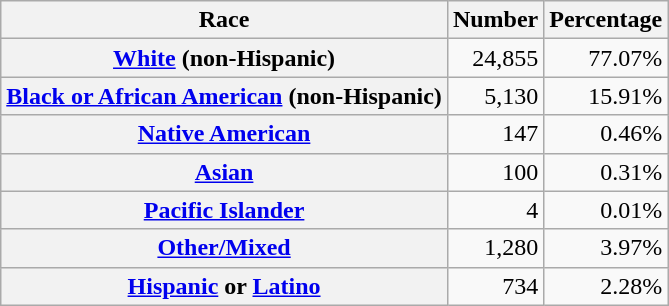<table class="wikitable" style="text-align:right">
<tr>
<th scope="col">Race</th>
<th scope="col">Number</th>
<th scope="col">Percentage</th>
</tr>
<tr>
<th scope="row"><a href='#'>White</a> (non-Hispanic)</th>
<td>24,855</td>
<td>77.07%</td>
</tr>
<tr>
<th scope="row"><a href='#'>Black or African American</a> (non-Hispanic)</th>
<td>5,130</td>
<td>15.91%</td>
</tr>
<tr>
<th scope="row"><a href='#'>Native American</a></th>
<td>147</td>
<td>0.46%</td>
</tr>
<tr>
<th scope="row"><a href='#'>Asian</a></th>
<td>100</td>
<td>0.31%</td>
</tr>
<tr>
<th scope="row"><a href='#'>Pacific Islander</a></th>
<td>4</td>
<td>0.01%</td>
</tr>
<tr>
<th scope="row"><a href='#'>Other/Mixed</a></th>
<td>1,280</td>
<td>3.97%</td>
</tr>
<tr>
<th scope="row"><a href='#'>Hispanic</a> or <a href='#'>Latino</a></th>
<td>734</td>
<td>2.28%</td>
</tr>
</table>
